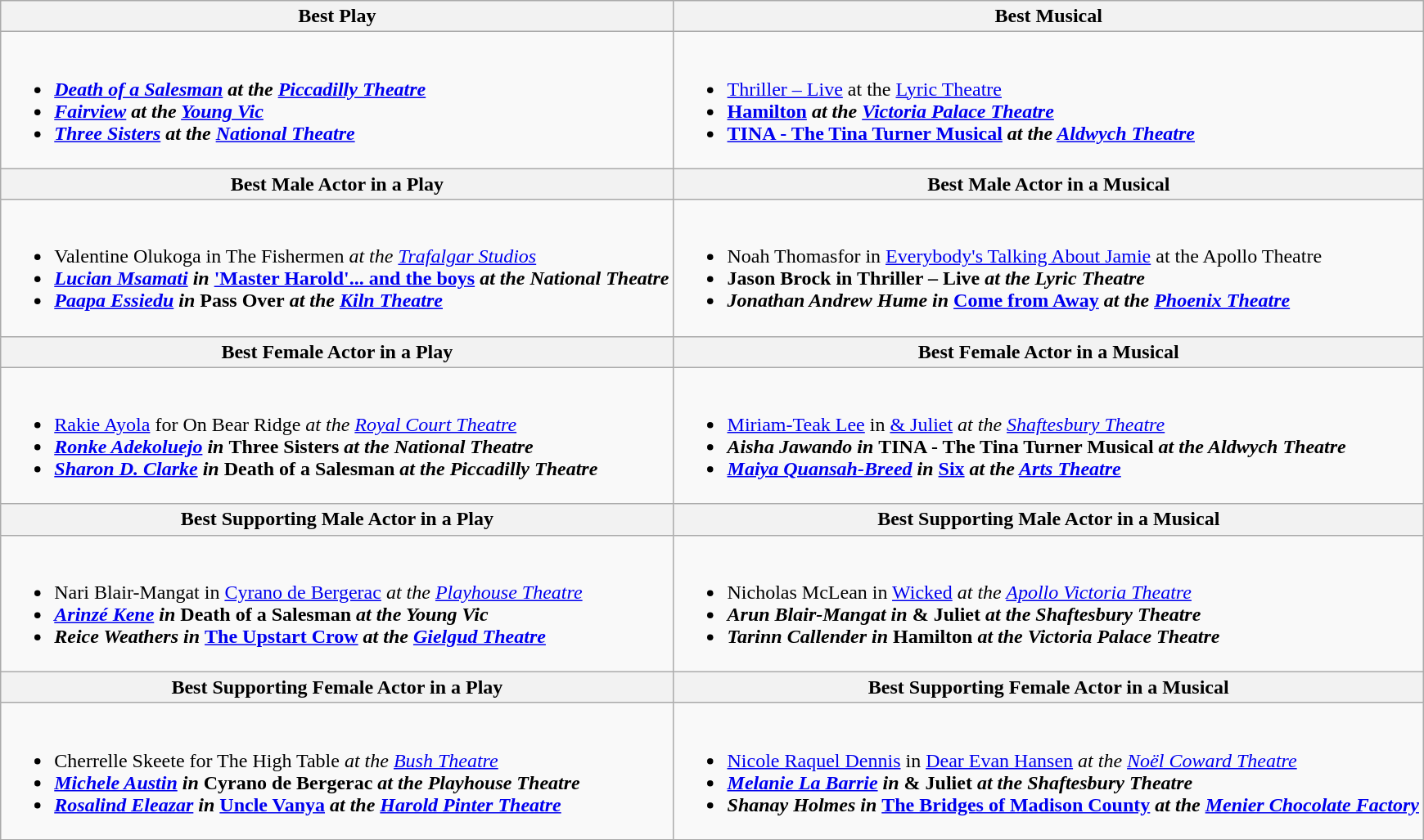<table class="wikitable">
<tr>
<th>Best Play</th>
<th>Best Musical</th>
</tr>
<tr>
<td><br><ul><li><strong><em><a href='#'>Death of a Salesman</a><em> at the<strong> </strong><a href='#'>Piccadilly Theatre</a><strong></li><li></em><a href='#'>Fairview</a><em> at the <a href='#'>Young Vic</a></li><li></em><a href='#'>Three Sisters</a><em> at the <a href='#'>National Theatre</a></li></ul></td>
<td><br><ul><li></strong><a href='#'>Thriller – Live</a> at the <a href='#'>Lyric Theatre</a><strong></li><li></em><a href='#'>Hamilton</a><em> at the <a href='#'>Victoria Palace Theatre</a></li><li></em><a href='#'>TINA - The Tina Turner Musical</a><em> at the <a href='#'>Aldwych Theatre</a></li></ul></td>
</tr>
<tr>
<th>Best Male Actor in a Play</th>
<th>Best Male Actor in a Musical</th>
</tr>
<tr>
<td><br><ul><li></strong>Valentine Olukoga in </em>The Fishermen<em> at the <a href='#'>Trafalgar Studios</a><strong></li><li><a href='#'>Lucian Msamati</a> in </em><a href='#'>'Master Harold'... and the boys</a><em> at the National Theatre</li><li><a href='#'>Paapa Essiedu</a> in </em>Pass Over<em> at the <a href='#'>Kiln Theatre</a></li></ul></td>
<td><br><ul><li></strong>Noah Thomasfor in <a href='#'>Everybody's Talking About Jamie</a> at the Apollo Theatre<strong></li><li>Jason Brock in </em>Thriller – Live<em> at the Lyric Theatre</li><li>Jonathan Andrew Hume in </em><a href='#'>Come from Away</a><em> at the <a href='#'>Phoenix Theatre</a></li></ul></td>
</tr>
<tr>
<th>Best Female Actor in a Play</th>
<th>Best Female Actor in a Musical</th>
</tr>
<tr>
<td><br><ul><li></strong><a href='#'>Rakie Ayola</a> for </em>On Bear Ridge<em> at the <a href='#'>Royal Court Theatre</a><strong></li><li><a href='#'>Ronke Adekoluejo</a> in </em>Three Sisters<em> at the National Theatre</li><li><a href='#'>Sharon D. Clarke</a> in </em>Death of a Salesman<em> at the Piccadilly Theatre</li></ul></td>
<td><br><ul><li></em></strong><a href='#'>Miriam-Teak Lee</a> in <a href='#'>& Juliet</a><strong><em> </strong>at the <a href='#'>Shaftesbury Theatre</a><strong></li><li>Aisha Jawando in </em>TINA - The Tina Turner Musical<em> at the Aldwych Theatre</li><li><a href='#'>Maiya Quansah-Breed</a> in </em><a href='#'>Six</a><em> at the <a href='#'>Arts Theatre</a></li></ul></td>
</tr>
<tr>
<th>Best Supporting Male Actor in a Play</th>
<th>Best Supporting Male Actor in a Musical</th>
</tr>
<tr>
<td><br><ul><li></strong>Nari Blair-Mangat in <a href='#'></em>Cyrano de Bergerac<em></a> at the <a href='#'>Playhouse Theatre</a><strong></li><li><a href='#'>Arinzé Kene</a> in </em>Death of a Salesman<em> at the Young Vic</li><li>Reice Weathers in </em><a href='#'>The Upstart Crow</a><em> at the <a href='#'>Gielgud Theatre</a></li></ul></td>
<td><br><ul><li></strong>Nicholas McLean in <a href='#'></em>Wicked<em></a> at the <a href='#'>Apollo Victoria Theatre</a><strong></li><li>Arun Blair-Mangat in </em>& Juliet<em> at the Shaftesbury Theatre</li><li>Tarinn Callender in </em>Hamilton<em> at the Victoria Palace Theatre</li></ul></td>
</tr>
<tr>
<th>Best Supporting Female Actor in a Play</th>
<th>Best Supporting Female Actor in a Musical</th>
</tr>
<tr>
<td><br><ul><li></strong>Cherrelle Skeete for </em>The High Table<em> at the <a href='#'>Bush Theatre</a><strong></li><li><a href='#'>Michele Austin</a> in </em>Cyrano de Bergerac<em> at the Playhouse Theatre</li><li><a href='#'>Rosalind Eleazar</a> in </em><a href='#'>Uncle Vanya</a><em> at the <a href='#'>Harold Pinter Theatre</a></li></ul></td>
<td><br><ul><li></strong><a href='#'>Nicole Raquel Dennis</a> in </em><a href='#'>Dear Evan Hansen</a><em> at the <a href='#'>Noël Coward Theatre</a><strong></li><li><a href='#'>Melanie La Barrie</a> in </em>& Juliet<em> at the Shaftesbury Theatre</li><li>Shanay Holmes in </em><a href='#'>The Bridges of Madison County</a><em> at the <a href='#'>Menier Chocolate Factory</a></li></ul></td>
</tr>
</table>
